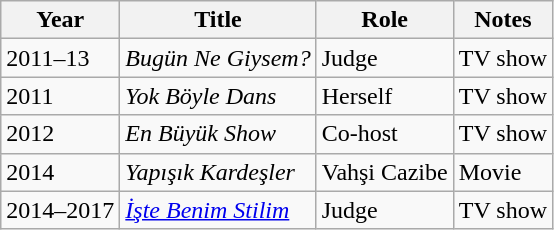<table class="wikitable">
<tr>
<th>Year</th>
<th>Title</th>
<th>Role</th>
<th>Notes</th>
</tr>
<tr>
<td>2011–13</td>
<td><em>Bugün Ne Giysem?</em></td>
<td>Judge</td>
<td>TV show</td>
</tr>
<tr>
<td>2011</td>
<td><em>Yok Böyle Dans</em></td>
<td>Herself</td>
<td>TV show</td>
</tr>
<tr>
<td>2012</td>
<td><em>En Büyük Show</em></td>
<td>Co-host</td>
<td>TV show</td>
</tr>
<tr>
<td>2014</td>
<td><em>Yapışık Kardeşler</em></td>
<td>Vahşi Cazibe</td>
<td>Movie</td>
</tr>
<tr>
<td>2014–2017</td>
<td><em><a href='#'>İşte Benim Stilim</a></em></td>
<td>Judge</td>
<td>TV show</td>
</tr>
</table>
